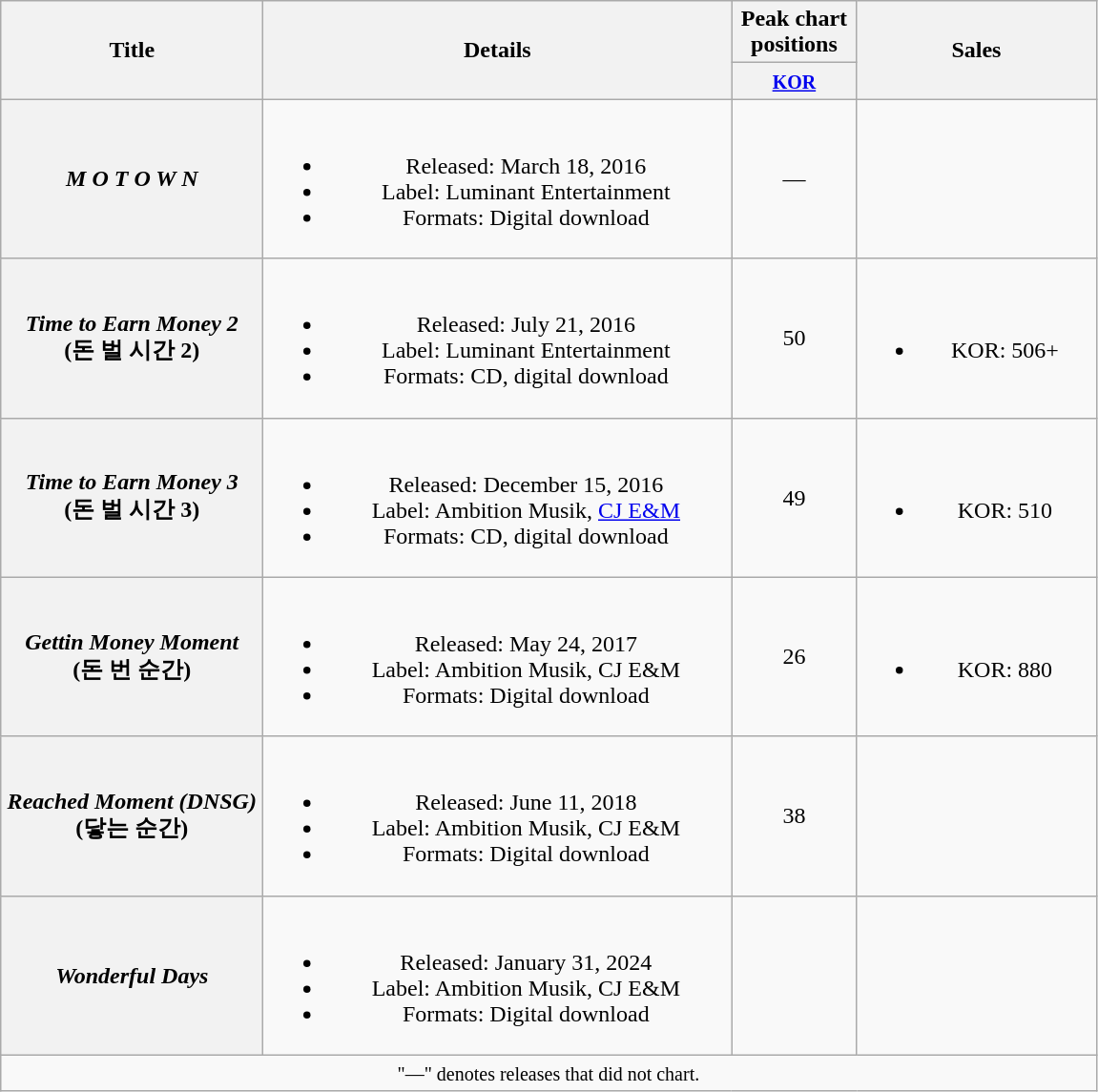<table class="wikitable plainrowheaders" style="text-align:center;">
<tr>
<th scope="col" rowspan="2" style="width:11em;">Title</th>
<th scope="col" rowspan="2" style="width:20em;">Details</th>
<th scope="col" style="width:5em;">Peak chart positions</th>
<th scope="col" rowspan="2" style="width:10em;">Sales</th>
</tr>
<tr>
<th><small><a href='#'>KOR</a></small><br></th>
</tr>
<tr>
<th scope="row"><em>M O T O W N</em></th>
<td><br><ul><li>Released: March 18, 2016</li><li>Label: Luminant Entertainment</li><li>Formats: Digital download</li></ul></td>
<td>—</td>
<td></td>
</tr>
<tr>
<th scope="row"><em>Time to Earn Money 2</em><br>(돈 벌 시간 2)</th>
<td><br><ul><li>Released: July 21, 2016</li><li>Label: Luminant Entertainment</li><li>Formats: CD, digital download</li></ul></td>
<td>50</td>
<td><br><ul><li>KOR: 506+</li></ul></td>
</tr>
<tr>
<th scope="row"><em>Time to Earn Money 3</em><br>(돈 벌 시간 3)</th>
<td><br><ul><li>Released: December 15, 2016</li><li>Label: Ambition Musik, <a href='#'>CJ E&M</a></li><li>Formats: CD, digital download</li></ul></td>
<td>49</td>
<td><br><ul><li>KOR: 510</li></ul></td>
</tr>
<tr>
<th scope="row"><em>Gettin Money Moment</em><br>(돈 번 순간)</th>
<td><br><ul><li>Released: May 24, 2017</li><li>Label: Ambition Musik, CJ E&M</li><li>Formats: Digital download</li></ul></td>
<td>26</td>
<td><br><ul><li>KOR: 880</li></ul></td>
</tr>
<tr>
<th scope="row"><em>Reached Moment (DNSG)</em><br>(닿는 순간)</th>
<td><br><ul><li>Released: June 11, 2018</li><li>Label: Ambition Musik, CJ E&M</li><li>Formats: Digital download</li></ul></td>
<td>38</td>
<td></td>
</tr>
<tr>
<th scope="row"><em>Wonderful Days</em></th>
<td><br><ul><li>Released: January 31, 2024</li><li>Label: Ambition Musik, CJ E&M</li><li>Formats: Digital download</li></ul></td>
<td></td>
<td></td>
</tr>
<tr>
<td colspan="4" style="text-align:center;"><small>"—" denotes releases that did not chart.</small></td>
</tr>
</table>
